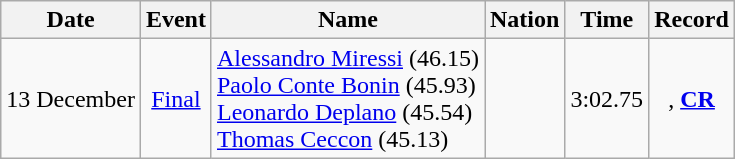<table class="wikitable" style=text-align:center>
<tr>
<th>Date</th>
<th>Event</th>
<th>Name</th>
<th>Nation</th>
<th>Time</th>
<th>Record</th>
</tr>
<tr>
<td>13 December</td>
<td><a href='#'>Final</a></td>
<td align=left><a href='#'>Alessandro Miressi</a> (46.15)<br><a href='#'>Paolo Conte Bonin</a> (45.93)<br><a href='#'>Leonardo Deplano</a> (45.54)<br><a href='#'>Thomas Ceccon</a> (45.13)</td>
<td align=left></td>
<td>3:02.75</td>
<td>, <strong><a href='#'>CR</a></strong></td>
</tr>
</table>
